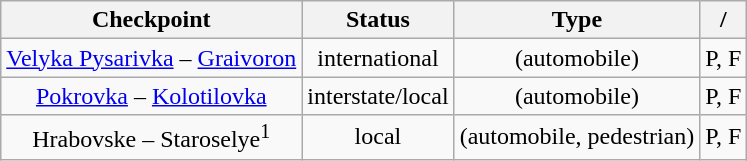<table class="wikitable collapsible" style="text-align:center">
<tr>
<th>Checkpoint</th>
<th>Status</th>
<th>Type</th>
<th>/</th>
</tr>
<tr>
<td><a href='#'>Velyka Pysarivka</a> – <a href='#'>Graivoron</a></td>
<td>international</td>
<td>(automobile)</td>
<td>P, F</td>
</tr>
<tr>
<td><a href='#'>Pokrovka</a> – <a href='#'>Kolotilovka</a></td>
<td>interstate/local</td>
<td>(automobile)</td>
<td>P, F</td>
</tr>
<tr>
<td>Hrabovske – Staroselye<sup>1</sup></td>
<td>local</td>
<td>(automobile, pedestrian)</td>
<td>P, F</td>
</tr>
</table>
